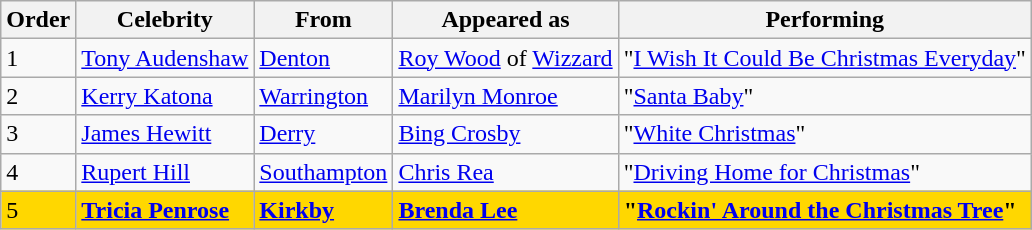<table class="wikitable">
<tr>
<th>Order</th>
<th>Celebrity</th>
<th>From</th>
<th>Appeared as</th>
<th>Performing</th>
</tr>
<tr>
<td>1</td>
<td><a href='#'>Tony Audenshaw</a></td>
<td><a href='#'>Denton</a></td>
<td><a href='#'>Roy Wood</a> of <a href='#'>Wizzard</a></td>
<td>"<a href='#'>I Wish It Could Be Christmas Everyday</a>"</td>
</tr>
<tr>
<td>2</td>
<td><a href='#'>Kerry Katona</a></td>
<td><a href='#'>Warrington</a></td>
<td><a href='#'>Marilyn Monroe</a></td>
<td>"<a href='#'>Santa Baby</a>"</td>
</tr>
<tr>
<td>3</td>
<td><a href='#'>James Hewitt</a></td>
<td><a href='#'>Derry</a></td>
<td><a href='#'>Bing Crosby</a></td>
<td>"<a href='#'>White Christmas</a>"</td>
</tr>
<tr>
<td>4</td>
<td><a href='#'>Rupert Hill</a></td>
<td><a href='#'>Southampton</a></td>
<td><a href='#'>Chris Rea</a></td>
<td>"<a href='#'>Driving Home for Christmas</a>"</td>
</tr>
<tr style="background:gold;">
<td>5</td>
<td><strong><a href='#'>Tricia Penrose</a></strong></td>
<td><strong><a href='#'>Kirkby</a></strong></td>
<td><strong><a href='#'>Brenda Lee</a></strong></td>
<td><strong>"<a href='#'>Rockin' Around the Christmas Tree</a>"</strong></td>
</tr>
</table>
